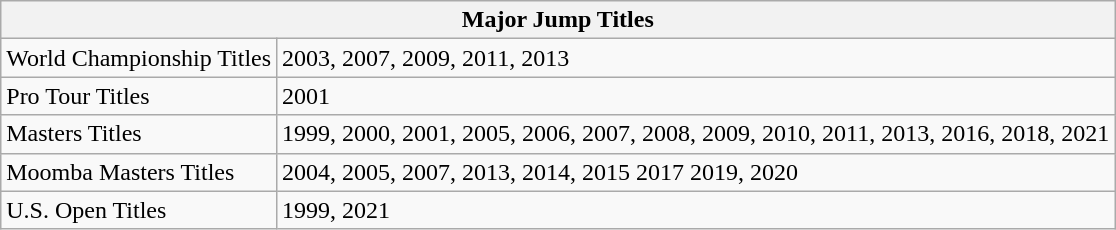<table class="wikitable">
<tr>
<th colspan="2">Major Jump Titles</th>
</tr>
<tr>
<td>World Championship Titles</td>
<td>2003, 2007, 2009, 2011, 2013</td>
</tr>
<tr>
<td>Pro Tour Titles</td>
<td>2001</td>
</tr>
<tr>
<td>Masters Titles</td>
<td>1999, 2000, 2001, 2005, 2006, 2007, 2008, 2009, 2010, 2011, 2013, 2016, 2018, 2021</td>
</tr>
<tr>
<td>Moomba Masters Titles</td>
<td>2004, 2005, 2007, 2013, 2014, 2015 2017 2019, 2020</td>
</tr>
<tr>
<td>U.S. Open Titles</td>
<td>1999, 2021</td>
</tr>
</table>
